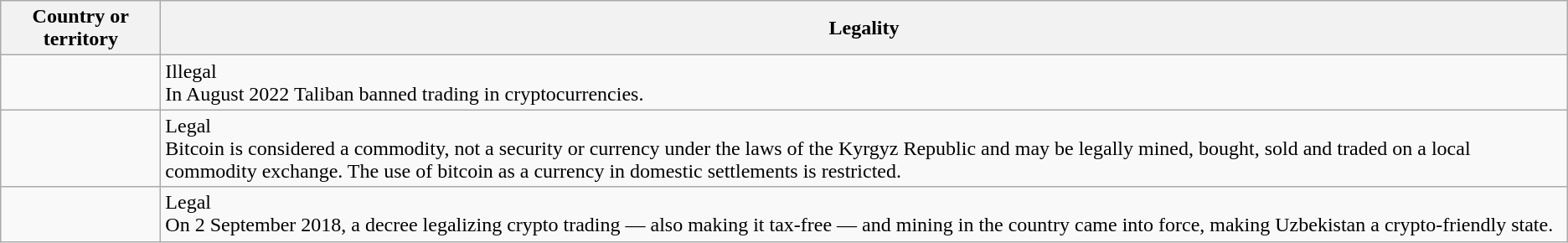<table class="wikitable sortable" style="text-align:left">
<tr>
<th style="width:120px;"><strong>Country or territory</strong></th>
<th><strong>Legality</strong></th>
</tr>
<tr>
<td></td>
<td> Illegal<br>In August 2022 Taliban banned trading in cryptocurrencies.</td>
</tr>
<tr>
<td></td>
<td> Legal<br>Bitcoin is considered a commodity, not a security or currency under the laws of the Kyrgyz Republic and may be legally mined, bought, sold and traded on a local commodity exchange. The use of bitcoin as a currency in domestic settlements is restricted.</td>
</tr>
<tr>
<td></td>
<td> Legal<br>On 2 September 2018, a decree legalizing crypto trading — also making it tax-free — and mining in the country came into force, making Uzbekistan a crypto-friendly state.</td>
</tr>
</table>
